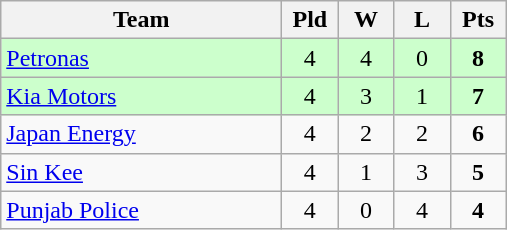<table class=wikitable style="text-align:center">
<tr>
<th width=180>Team</th>
<th width=30>Pld</th>
<th width=30>W</th>
<th width=30>L</th>
<th width=30>Pts</th>
</tr>
<tr bgcolor="#ccffcc">
<td align="left"> <a href='#'>Petronas</a></td>
<td>4</td>
<td>4</td>
<td>0</td>
<td><strong>8</strong></td>
</tr>
<tr bgcolor="#ccffcc">
<td align="left"> <a href='#'>Kia Motors</a></td>
<td>4</td>
<td>3</td>
<td>1</td>
<td><strong>7</strong></td>
</tr>
<tr>
<td align="left"> <a href='#'>Japan Energy</a></td>
<td>4</td>
<td>2</td>
<td>2</td>
<td><strong>6</strong></td>
</tr>
<tr>
<td align="left"> <a href='#'>Sin Kee</a></td>
<td>4</td>
<td>1</td>
<td>3</td>
<td><strong>5</strong></td>
</tr>
<tr>
<td align="left"> <a href='#'>Punjab Police</a></td>
<td>4</td>
<td>0</td>
<td>4</td>
<td><strong>4</strong></td>
</tr>
</table>
